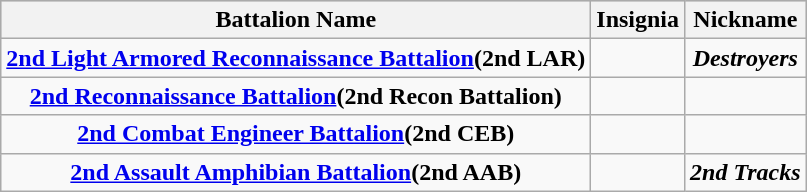<table class="wikitable sortable" style="text-align:center;">
<tr bgcolor="#CCCCCC">
<th><strong>Battalion Name</strong></th>
<th><strong>Insignia</strong></th>
<th><strong>Nickname</strong></th>
</tr>
<tr>
<td><strong><a href='#'>2nd Light Armored Reconnaissance Battalion</a>(2nd LAR)</strong></td>
<td></td>
<td><strong><em>Destroyers</em></strong></td>
</tr>
<tr>
<td><strong><a href='#'>2nd Reconnaissance Battalion</a>(2nd Recon Battalion)</strong></td>
<td></td>
<td> </td>
</tr>
<tr>
<td><strong><a href='#'>2nd Combat Engineer Battalion</a>(2nd CEB)</strong></td>
<td></td>
<td> </td>
</tr>
<tr>
<td><strong><a href='#'>2nd Assault Amphibian Battalion</a>(2nd AAB)</strong></td>
<td></td>
<td><strong><em>2nd Tracks</em></strong></td>
</tr>
</table>
